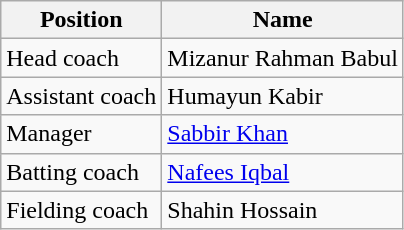<table class="wikitable">
<tr>
<th>Position</th>
<th>Name</th>
</tr>
<tr>
<td>Head coach</td>
<td>Mizanur Rahman Babul</td>
</tr>
<tr>
<td>Assistant coach</td>
<td>Humayun Kabir</td>
</tr>
<tr>
<td>Manager</td>
<td><a href='#'>Sabbir Khan</a></td>
</tr>
<tr>
<td>Batting coach</td>
<td><a href='#'>Nafees Iqbal</a></td>
</tr>
<tr>
<td>Fielding coach</td>
<td>Shahin Hossain</td>
</tr>
</table>
